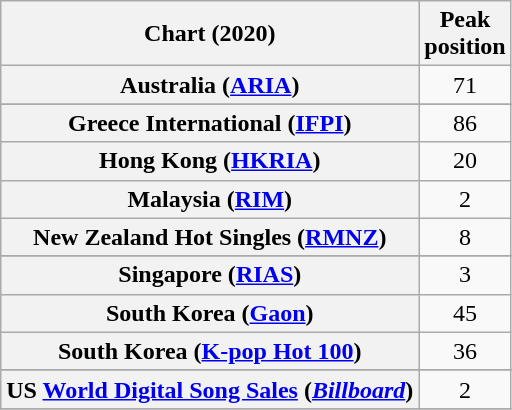<table class="wikitable sortable plainrowheaders" style="text-align:center">
<tr>
<th scope="col">Chart (2020)</th>
<th scope="col">Peak<br>position</th>
</tr>
<tr>
<th scope="row">Australia (<a href='#'>ARIA</a>)</th>
<td>71</td>
</tr>
<tr>
</tr>
<tr>
</tr>
<tr>
<th scope="row">Greece International (<a href='#'>IFPI</a>)</th>
<td>86</td>
</tr>
<tr>
<th scope="row">Hong Kong (<a href='#'>HKRIA</a>)</th>
<td style="text-align:center;">20</td>
</tr>
<tr>
<th scope="row">Malaysia (<a href='#'>RIM</a>)</th>
<td>2</td>
</tr>
<tr>
<th scope="row">New Zealand Hot Singles (<a href='#'>RMNZ</a>)</th>
<td>8</td>
</tr>
<tr>
</tr>
<tr>
<th scope="row">Singapore (<a href='#'>RIAS</a>)</th>
<td>3</td>
</tr>
<tr>
<th scope="row">South Korea (<a href='#'>Gaon</a>)</th>
<td>45</td>
</tr>
<tr>
<th scope="row">South Korea (<a href='#'>K-pop Hot 100</a>)</th>
<td>36</td>
</tr>
<tr>
</tr>
<tr>
<th scope="row">US <a href='#'>World Digital Song Sales</a> (<em><a href='#'>Billboard</a></em>)</th>
<td>2</td>
</tr>
<tr>
</tr>
</table>
